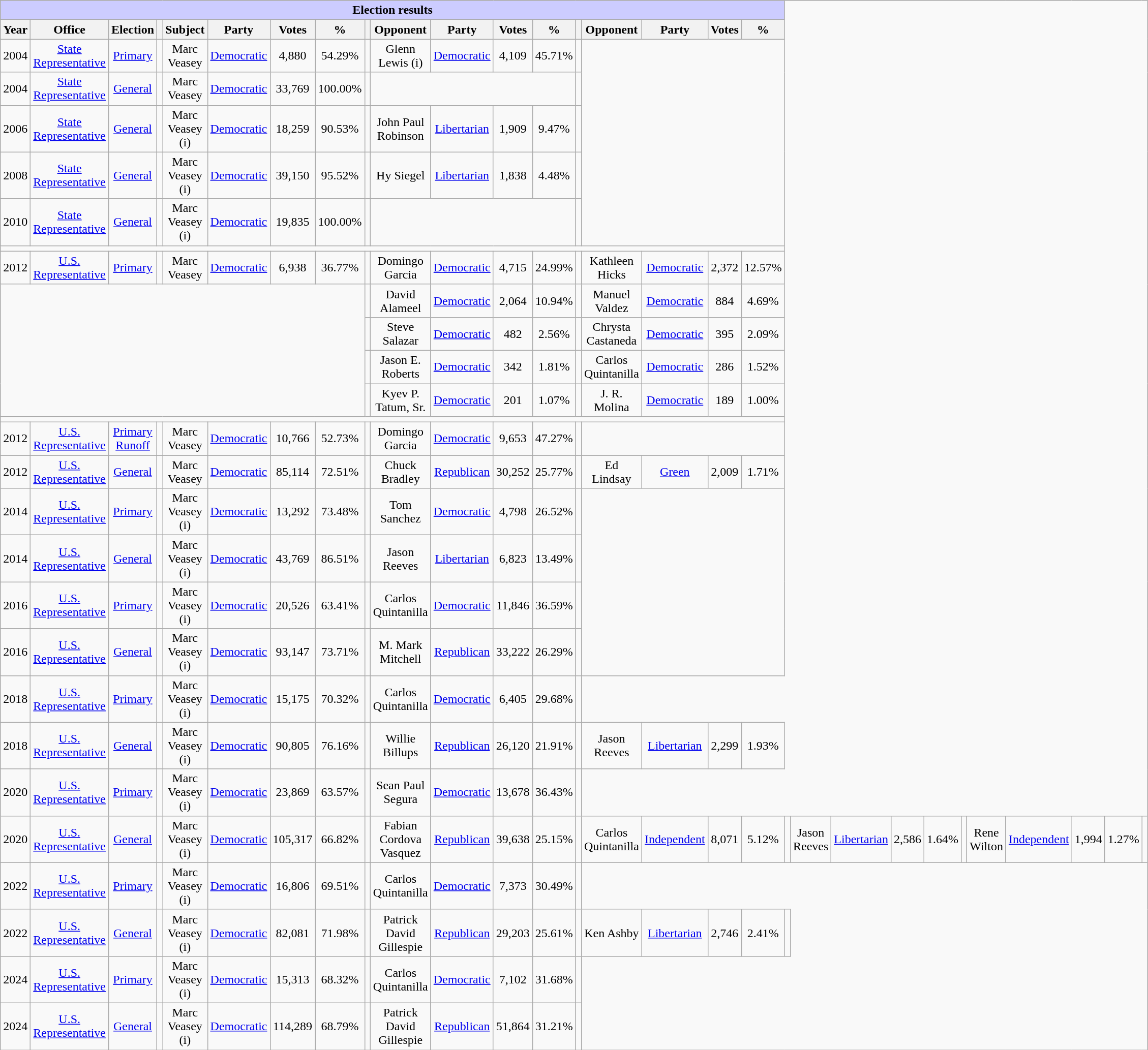<table class="wikitable"  style="text-align:center; width:94%; margin:auto;">
<tr style="background:#ccc;">
<th colspan="18" style="background:#ccf;">Election results</th>
</tr>
<tr>
<th><strong>Year</strong></th>
<th><strong>Office</strong></th>
<th><strong>Election</strong></th>
<th></th>
<th><strong>Subject</strong></th>
<th><strong>Party</strong></th>
<th><strong>Votes</strong></th>
<th><strong>%</strong></th>
<th></th>
<th><strong>Opponent</strong></th>
<th><strong>Party</strong></th>
<th><strong>Votes</strong></th>
<th><strong>%</strong></th>
<th></th>
<th><strong>Opponent</strong></th>
<th><strong>Party</strong></th>
<th><strong>Votes</strong></th>
<th><strong>%</strong></th>
</tr>
<tr>
<td>2004</td>
<td><a href='#'>State Representative</a></td>
<td><a href='#'>Primary</a></td>
<td></td>
<td>Marc Veasey</td>
<td><a href='#'>Democratic</a></td>
<td>4,880</td>
<td>54.29%</td>
<td></td>
<td>Glenn Lewis (i)</td>
<td><a href='#'>Democratic</a></td>
<td>4,109</td>
<td>45.71%</td>
<td></td>
<td colspan=4 rowspan=5></td>
</tr>
<tr>
<td>2004</td>
<td><a href='#'>State Representative</a></td>
<td><a href='#'>General</a></td>
<td></td>
<td>Marc Veasey</td>
<td><a href='#'>Democratic</a></td>
<td>33,769</td>
<td>100.00%</td>
<td></td>
<td colspan=4></td>
<td></td>
</tr>
<tr>
<td>2006</td>
<td><a href='#'>State Representative</a></td>
<td><a href='#'>General</a></td>
<td></td>
<td>Marc Veasey (i)</td>
<td><a href='#'>Democratic</a></td>
<td>18,259</td>
<td>90.53%</td>
<td></td>
<td>John Paul Robinson</td>
<td><a href='#'>Libertarian</a></td>
<td>1,909</td>
<td>9.47%</td>
<td></td>
</tr>
<tr>
<td>2008</td>
<td><a href='#'>State Representative</a></td>
<td><a href='#'>General</a></td>
<td></td>
<td>Marc Veasey (i)</td>
<td><a href='#'>Democratic</a></td>
<td>39,150</td>
<td>95.52%</td>
<td></td>
<td>Hy Siegel</td>
<td><a href='#'>Libertarian</a></td>
<td>1,838</td>
<td>4.48%</td>
<td></td>
</tr>
<tr>
<td>2010</td>
<td><a href='#'>State Representative</a></td>
<td><a href='#'>General</a></td>
<td></td>
<td>Marc Veasey (i)</td>
<td><a href='#'>Democratic</a></td>
<td>19,835</td>
<td>100.00%</td>
<td></td>
<td colspan=4></td>
<td></td>
</tr>
<tr>
<td colspan=18></td>
</tr>
<tr>
<td>2012</td>
<td><a href='#'>U.S. Representative</a></td>
<td><a href='#'>Primary</a></td>
<td></td>
<td>Marc Veasey</td>
<td><a href='#'>Democratic</a></td>
<td>6,938</td>
<td>36.77%</td>
<td></td>
<td>Domingo Garcia</td>
<td><a href='#'>Democratic</a></td>
<td>4,715</td>
<td>24.99%</td>
<td></td>
<td>Kathleen Hicks</td>
<td><a href='#'>Democratic</a></td>
<td>2,372</td>
<td>12.57%</td>
</tr>
<tr>
<td colspan=8 rowspan=4></td>
<td></td>
<td>David Alameel</td>
<td><a href='#'>Democratic</a></td>
<td>2,064</td>
<td>10.94%</td>
<td></td>
<td>Manuel Valdez</td>
<td><a href='#'>Democratic</a></td>
<td>884</td>
<td>4.69%</td>
</tr>
<tr>
<td></td>
<td>Steve Salazar</td>
<td><a href='#'>Democratic</a></td>
<td>482</td>
<td>2.56%</td>
<td></td>
<td>Chrysta Castaneda</td>
<td><a href='#'>Democratic</a></td>
<td>395</td>
<td>2.09%</td>
</tr>
<tr>
<td></td>
<td>Jason E. Roberts</td>
<td><a href='#'>Democratic</a></td>
<td>342</td>
<td>1.81%</td>
<td></td>
<td>Carlos Quintanilla</td>
<td><a href='#'>Democratic</a></td>
<td>286</td>
<td>1.52%</td>
</tr>
<tr>
<td></td>
<td>Kyev P. Tatum, Sr.</td>
<td><a href='#'>Democratic</a></td>
<td>201</td>
<td>1.07%</td>
<td></td>
<td>J. R. Molina</td>
<td><a href='#'>Democratic</a></td>
<td>189</td>
<td>1.00%</td>
</tr>
<tr>
<td colspan=18></td>
</tr>
<tr>
<td>2012</td>
<td><a href='#'>U.S. Representative</a></td>
<td><a href='#'>Primary Runoff</a></td>
<td></td>
<td>Marc Veasey</td>
<td><a href='#'>Democratic</a></td>
<td>10,766</td>
<td>52.73%</td>
<td></td>
<td>Domingo Garcia</td>
<td><a href='#'>Democratic</a></td>
<td>9,653</td>
<td>47.27%</td>
<td></td>
<td colspan=4></td>
</tr>
<tr>
<td>2012</td>
<td><a href='#'>U.S. Representative</a></td>
<td><a href='#'>General</a></td>
<td></td>
<td>Marc Veasey</td>
<td><a href='#'>Democratic</a></td>
<td>85,114</td>
<td>72.51%</td>
<td></td>
<td>Chuck Bradley</td>
<td><a href='#'>Republican</a></td>
<td>30,252</td>
<td>25.77%</td>
<td></td>
<td>Ed Lindsay</td>
<td><a href='#'>Green</a></td>
<td>2,009</td>
<td>1.71%</td>
</tr>
<tr>
<td>2014</td>
<td><a href='#'>U.S. Representative</a></td>
<td><a href='#'>Primary</a></td>
<td></td>
<td>Marc Veasey (i)</td>
<td><a href='#'>Democratic</a></td>
<td>13,292</td>
<td>73.48%</td>
<td></td>
<td>Tom Sanchez</td>
<td><a href='#'>Democratic</a></td>
<td>4,798</td>
<td>26.52%</td>
<td></td>
<td colspan=4 rowspan=4></td>
</tr>
<tr>
<td>2014</td>
<td><a href='#'>U.S. Representative</a></td>
<td><a href='#'>General</a></td>
<td></td>
<td>Marc Veasey (i)</td>
<td><a href='#'>Democratic</a></td>
<td>43,769</td>
<td>86.51%</td>
<td></td>
<td>Jason Reeves</td>
<td><a href='#'>Libertarian</a></td>
<td>6,823</td>
<td>13.49%</td>
<td></td>
</tr>
<tr>
<td>2016</td>
<td><a href='#'>U.S. Representative</a></td>
<td><a href='#'>Primary</a></td>
<td></td>
<td>Marc Veasey (i)</td>
<td><a href='#'>Democratic</a></td>
<td>20,526</td>
<td>63.41%</td>
<td></td>
<td>Carlos Quintanilla</td>
<td><a href='#'>Democratic</a></td>
<td>11,846</td>
<td>36.59%</td>
<td></td>
</tr>
<tr>
<td>2016</td>
<td><a href='#'>U.S. Representative</a></td>
<td><a href='#'>General</a></td>
<td></td>
<td>Marc Veasey (i)</td>
<td><a href='#'>Democratic</a></td>
<td>93,147</td>
<td>73.71%</td>
<td></td>
<td>M. Mark Mitchell</td>
<td><a href='#'>Republican</a></td>
<td>33,222</td>
<td>26.29%</td>
<td></td>
</tr>
<tr>
<td>2018</td>
<td><a href='#'>U.S. Representative</a></td>
<td><a href='#'>Primary</a></td>
<td></td>
<td>Marc Veasey (i)</td>
<td><a href='#'>Democratic</a></td>
<td>15,175</td>
<td>70.32%</td>
<td></td>
<td>Carlos Quintanilla</td>
<td><a href='#'>Democratic</a></td>
<td>6,405</td>
<td>29.68%</td>
<td></td>
</tr>
<tr>
<td>2018</td>
<td><a href='#'>U.S. Representative</a></td>
<td><a href='#'>General</a></td>
<td></td>
<td>Marc Veasey (i)</td>
<td><a href='#'>Democratic</a></td>
<td>90,805</td>
<td>76.16%</td>
<td></td>
<td>Willie Billups</td>
<td><a href='#'>Republican</a></td>
<td>26,120</td>
<td>21.91%</td>
<td></td>
<td>Jason Reeves</td>
<td><a href='#'>Libertarian</a></td>
<td>2,299</td>
<td>1.93%</td>
</tr>
<tr>
<td>2020</td>
<td><a href='#'>U.S. Representative</a></td>
<td><a href='#'>Primary</a></td>
<td></td>
<td>Marc Veasey (i)</td>
<td><a href='#'>Democratic</a></td>
<td>23,869</td>
<td>63.57%</td>
<td></td>
<td>Sean Paul Segura</td>
<td><a href='#'>Democratic</a></td>
<td>13,678</td>
<td>36.43%</td>
<td></td>
</tr>
<tr>
<td>2020</td>
<td><a href='#'>U.S. Representative</a></td>
<td><a href='#'>General</a></td>
<td></td>
<td>Marc Veasey (i)</td>
<td><a href='#'>Democratic</a></td>
<td>105,317</td>
<td>66.82%</td>
<td></td>
<td>Fabian Cordova Vasquez</td>
<td><a href='#'> Republican</a></td>
<td>39,638</td>
<td>25.15%</td>
<td></td>
<td>Carlos Quintanilla</td>
<td><a href='#'> Independent</a></td>
<td>8,071</td>
<td>5.12%</td>
<td></td>
<td>Jason Reeves</td>
<td><a href='#'> Libertarian</a></td>
<td>2,586</td>
<td>1.64%</td>
<td></td>
<td>Rene Wilton</td>
<td><a href='#'> Independent</a></td>
<td>1,994</td>
<td>1.27%</td>
<td></td>
</tr>
<tr>
<td>2022</td>
<td><a href='#'>U.S. Representative</a></td>
<td><a href='#'>Primary</a></td>
<td></td>
<td>Marc Veasey (i)</td>
<td><a href='#'>Democratic</a></td>
<td>16,806</td>
<td>69.51%</td>
<td></td>
<td>Carlos Quintanilla</td>
<td><a href='#'>Democratic</a></td>
<td>7,373</td>
<td>30.49%</td>
<td></td>
</tr>
<tr>
<td>2022</td>
<td><a href='#'>U.S. Representative</a></td>
<td><a href='#'>General</a></td>
<td></td>
<td>Marc Veasey (i)</td>
<td><a href='#'>Democratic</a></td>
<td>82,081</td>
<td>71.98%</td>
<td></td>
<td>Patrick David Gillespie</td>
<td><a href='#'> Republican</a></td>
<td>29,203</td>
<td>25.61%</td>
<td></td>
<td>Ken Ashby</td>
<td><a href='#'> Libertarian</a></td>
<td>2,746</td>
<td>2.41%</td>
<td></td>
</tr>
<tr>
<td>2024</td>
<td><a href='#'>U.S. Representative</a></td>
<td><a href='#'>Primary</a></td>
<td></td>
<td>Marc Veasey (i)</td>
<td><a href='#'>Democratic</a></td>
<td>15,313</td>
<td>68.32%</td>
<td></td>
<td>Carlos Quintanilla</td>
<td><a href='#'>Democratic</a></td>
<td>7,102</td>
<td>31.68%</td>
<td></td>
</tr>
<tr>
<td>2024</td>
<td><a href='#'>U.S. Representative</a></td>
<td><a href='#'>General</a></td>
<td></td>
<td>Marc Veasey (i)</td>
<td><a href='#'>Democratic</a></td>
<td>114,289</td>
<td>68.79%</td>
<td></td>
<td>Patrick David Gillespie</td>
<td><a href='#'> Republican</a></td>
<td>51,864</td>
<td>31.21%</td>
<td></td>
</tr>
</table>
